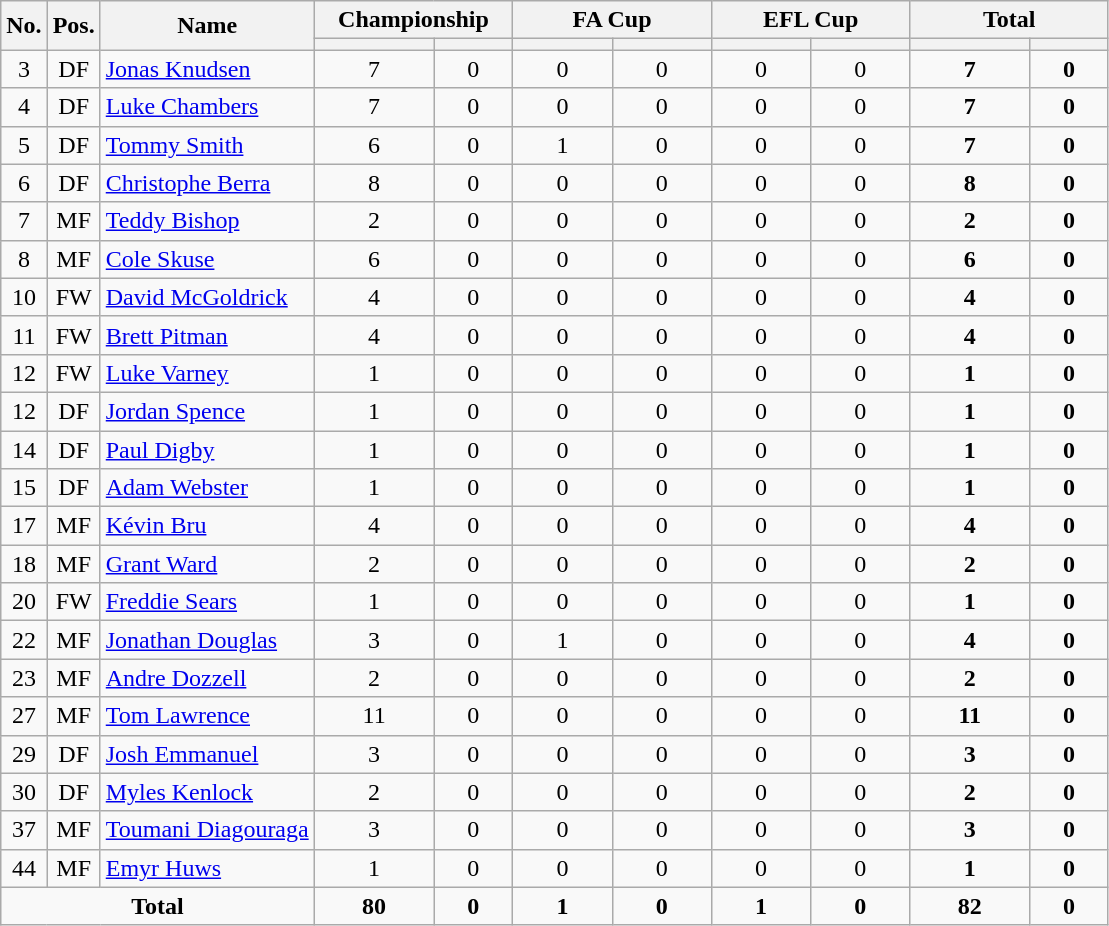<table class="wikitable sortable" style="text-align: center;">
<tr>
<th rowspan="2">No.</th>
<th rowspan="2">Pos.</th>
<th rowspan="2">Name</th>
<th colspan="2" width=125>Championship</th>
<th colspan="2" width=125>FA Cup</th>
<th colspan="2" width=125>EFL Cup</th>
<th colspan="2" width=125>Total</th>
</tr>
<tr>
<th></th>
<th></th>
<th></th>
<th></th>
<th></th>
<th></th>
<th></th>
<th></th>
</tr>
<tr>
<td>3</td>
<td>DF</td>
<td align="left"> <a href='#'>Jonas Knudsen</a></td>
<td>7</td>
<td>0</td>
<td>0</td>
<td>0</td>
<td>0</td>
<td>0</td>
<td><strong>7</strong></td>
<td><strong>0</strong></td>
</tr>
<tr>
<td>4</td>
<td>DF</td>
<td align="left"> <a href='#'>Luke Chambers</a></td>
<td>7</td>
<td>0</td>
<td>0</td>
<td>0</td>
<td>0</td>
<td>0</td>
<td><strong>7</strong></td>
<td><strong>0</strong></td>
</tr>
<tr>
<td>5</td>
<td>DF</td>
<td align="left"> <a href='#'>Tommy Smith</a></td>
<td>6</td>
<td>0</td>
<td>1</td>
<td>0</td>
<td>0</td>
<td>0</td>
<td><strong>7</strong></td>
<td><strong>0</strong></td>
</tr>
<tr>
<td>6</td>
<td>DF</td>
<td align="left"> <a href='#'>Christophe Berra</a></td>
<td>8</td>
<td>0</td>
<td>0</td>
<td>0</td>
<td>0</td>
<td>0</td>
<td><strong>8</strong></td>
<td><strong>0</strong></td>
</tr>
<tr>
<td>7</td>
<td>MF</td>
<td align="left"> <a href='#'>Teddy Bishop</a></td>
<td>2</td>
<td>0</td>
<td>0</td>
<td>0</td>
<td>0</td>
<td>0</td>
<td><strong>2</strong></td>
<td><strong>0</strong></td>
</tr>
<tr>
<td>8</td>
<td>MF</td>
<td align="left"> <a href='#'>Cole Skuse</a></td>
<td>6</td>
<td>0</td>
<td>0</td>
<td>0</td>
<td>0</td>
<td>0</td>
<td><strong>6</strong></td>
<td><strong>0</strong></td>
</tr>
<tr>
<td>10</td>
<td>FW</td>
<td align="left"> <a href='#'>David McGoldrick</a></td>
<td>4</td>
<td>0</td>
<td>0</td>
<td>0</td>
<td>0</td>
<td>0</td>
<td><strong>4</strong></td>
<td><strong>0</strong></td>
</tr>
<tr>
<td>11</td>
<td>FW</td>
<td align="left"> <a href='#'>Brett Pitman</a></td>
<td>4</td>
<td>0</td>
<td>0</td>
<td>0</td>
<td>0</td>
<td>0</td>
<td><strong>4</strong></td>
<td><strong>0</strong></td>
</tr>
<tr>
<td>12</td>
<td>FW</td>
<td align="left"> <a href='#'>Luke Varney</a></td>
<td>1</td>
<td>0</td>
<td>0</td>
<td>0</td>
<td>0</td>
<td>0</td>
<td><strong>1</strong></td>
<td><strong>0</strong></td>
</tr>
<tr>
<td>12</td>
<td>DF</td>
<td align="left"> <a href='#'>Jordan Spence</a></td>
<td>1</td>
<td>0</td>
<td>0</td>
<td>0</td>
<td>0</td>
<td>0</td>
<td><strong>1</strong></td>
<td><strong>0</strong></td>
</tr>
<tr>
<td>14</td>
<td>DF</td>
<td align="left"> <a href='#'>Paul Digby</a></td>
<td>1</td>
<td>0</td>
<td>0</td>
<td>0</td>
<td>0</td>
<td>0</td>
<td><strong>1</strong></td>
<td><strong>0</strong></td>
</tr>
<tr>
<td>15</td>
<td>DF</td>
<td align="left"> <a href='#'>Adam Webster</a></td>
<td>1</td>
<td>0</td>
<td>0</td>
<td>0</td>
<td>0</td>
<td>0</td>
<td><strong>1</strong></td>
<td><strong>0</strong></td>
</tr>
<tr>
<td>17</td>
<td>MF</td>
<td align="left"> <a href='#'>Kévin Bru</a></td>
<td>4</td>
<td>0</td>
<td>0</td>
<td>0</td>
<td>0</td>
<td>0</td>
<td><strong>4</strong></td>
<td><strong>0</strong></td>
</tr>
<tr>
<td>18</td>
<td>MF</td>
<td align="left"> <a href='#'>Grant Ward</a></td>
<td>2</td>
<td>0</td>
<td>0</td>
<td>0</td>
<td>0</td>
<td>0</td>
<td><strong>2</strong></td>
<td><strong>0</strong></td>
</tr>
<tr>
<td>20</td>
<td>FW</td>
<td align="left"> <a href='#'>Freddie Sears</a></td>
<td>1</td>
<td>0</td>
<td>0</td>
<td>0</td>
<td>0</td>
<td>0</td>
<td><strong>1</strong></td>
<td><strong>0</strong></td>
</tr>
<tr>
<td>22</td>
<td>MF</td>
<td align="left"> <a href='#'>Jonathan Douglas</a></td>
<td>3</td>
<td>0</td>
<td>1</td>
<td>0</td>
<td>0</td>
<td>0</td>
<td><strong>4</strong></td>
<td><strong>0</strong></td>
</tr>
<tr>
<td>23</td>
<td>MF</td>
<td align="left"> <a href='#'>Andre Dozzell</a></td>
<td>2</td>
<td>0</td>
<td>0</td>
<td>0</td>
<td>0</td>
<td>0</td>
<td><strong>2</strong></td>
<td><strong>0</strong></td>
</tr>
<tr>
<td>27</td>
<td>MF</td>
<td align="left"> <a href='#'>Tom Lawrence</a></td>
<td>11</td>
<td>0</td>
<td>0</td>
<td>0</td>
<td>0</td>
<td>0</td>
<td><strong>11</strong></td>
<td><strong>0</strong></td>
</tr>
<tr>
<td>29</td>
<td>DF</td>
<td align="left"> <a href='#'>Josh Emmanuel</a></td>
<td>3</td>
<td>0</td>
<td>0</td>
<td>0</td>
<td>0</td>
<td>0</td>
<td><strong>3</strong></td>
<td><strong>0</strong></td>
</tr>
<tr>
<td>30</td>
<td>DF</td>
<td align="left"> <a href='#'>Myles Kenlock</a></td>
<td>2</td>
<td>0</td>
<td>0</td>
<td>0</td>
<td>0</td>
<td>0</td>
<td><strong>2</strong></td>
<td><strong>0</strong></td>
</tr>
<tr>
<td>37</td>
<td>MF</td>
<td align="left"> <a href='#'>Toumani Diagouraga</a></td>
<td>3</td>
<td>0</td>
<td>0</td>
<td>0</td>
<td>0</td>
<td>0</td>
<td><strong>3</strong></td>
<td><strong>0</strong></td>
</tr>
<tr>
<td>44</td>
<td>MF</td>
<td align="left"> <a href='#'>Emyr Huws</a></td>
<td>1</td>
<td>0</td>
<td>0</td>
<td>0</td>
<td>0</td>
<td>0</td>
<td><strong>1</strong></td>
<td><strong>0</strong></td>
</tr>
<tr>
<td colspan=3><strong>Total</strong></td>
<td><strong>80</strong></td>
<td><strong>0</strong></td>
<td><strong>1</strong></td>
<td><strong>0</strong></td>
<td><strong>1</strong></td>
<td><strong>0</strong></td>
<td><strong>82</strong></td>
<td><strong>0</strong></td>
</tr>
</table>
